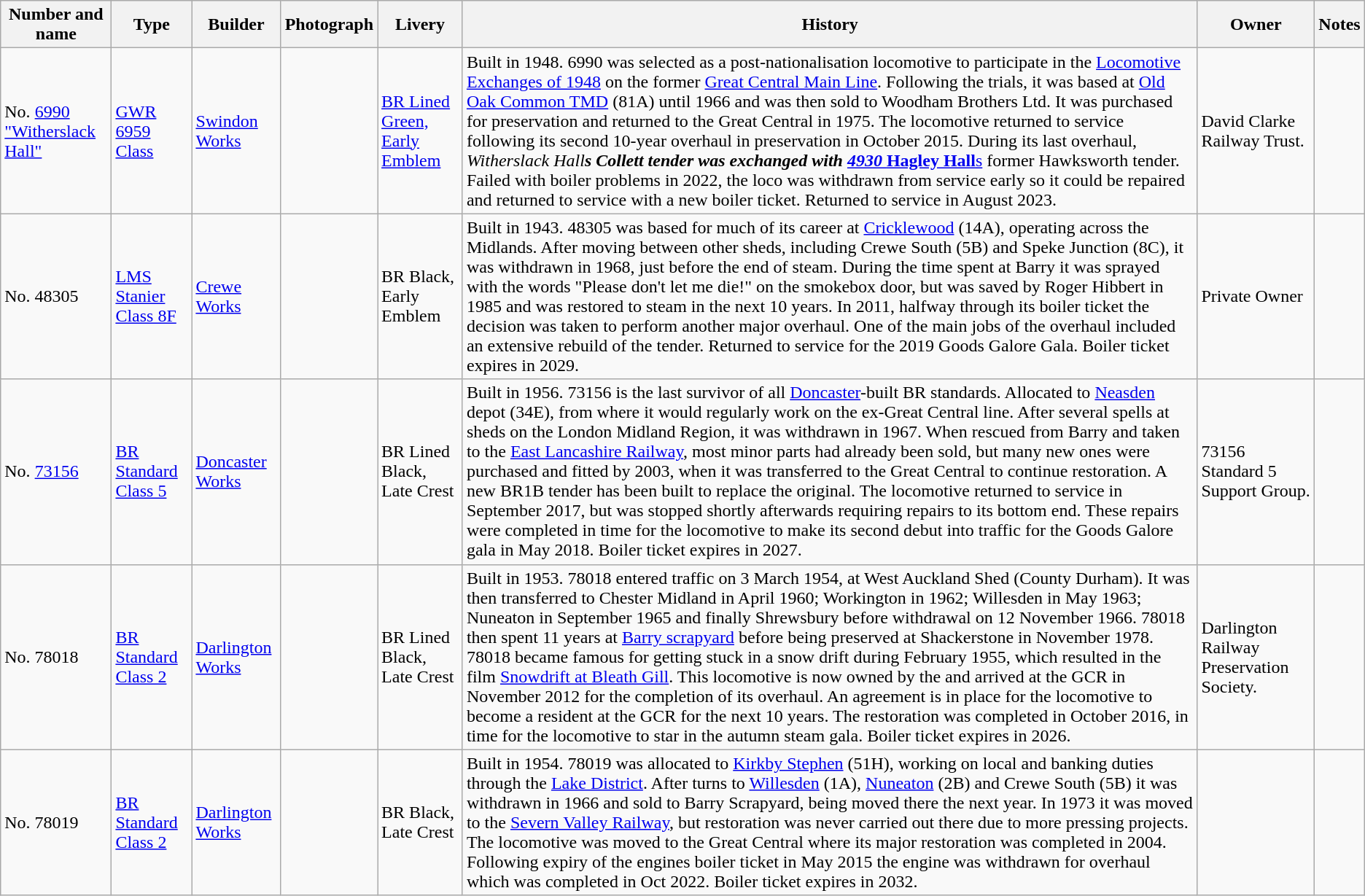<table class="wikitable">
<tr>
<th>Number and name</th>
<th>Type</th>
<th>Builder</th>
<th>Photograph</th>
<th>Livery</th>
<th>History</th>
<th>Owner</th>
<th>Notes</th>
</tr>
<tr>
<td>No. <a href='#'>6990 "Witherslack Hall"</a></td>
<td><a href='#'>GWR 6959 Class</a> </td>
<td><a href='#'>Swindon Works</a></td>
<td></td>
<td><a href='#'>BR Lined Green, Early Emblem</a></td>
<td>Built in 1948. 6990 was selected as a post-nationalisation locomotive to participate in the <a href='#'>Locomotive Exchanges of 1948</a> on the former <a href='#'>Great Central Main Line</a>. Following the trials, it was based at <a href='#'>Old Oak Common TMD</a> (81A) until 1966 and was then sold to Woodham Brothers Ltd. It was purchased for preservation and returned to the Great Central in 1975. The locomotive returned to service following its second 10-year overhaul in preservation in October 2015. During its last overhaul, <em>Witherslack Hall<strong>s Collett tender was exchanged with <a href='#'>4930 </em>Hagley Hall</strong>s</a> former Hawksworth tender. Failed with boiler problems in 2022, the loco was withdrawn from service early so it could be repaired and returned to service with a new boiler ticket. Returned to service in August 2023.</td>
<td>David Clarke Railway Trust.</td>
<td></td>
</tr>
<tr>
<td>No. 48305</td>
<td><a href='#'>LMS Stanier Class 8F</a> </td>
<td><a href='#'>Crewe Works</a></td>
<td></td>
<td>BR Black, Early Emblem</td>
<td>Built in 1943. 48305 was based for much of its career at <a href='#'>Cricklewood</a> (14A), operating across the Midlands. After moving between other sheds, including Crewe South (5B) and Speke Junction (8C), it was withdrawn in 1968, just before the end of steam. During the time spent at Barry it was sprayed with the words "Please don't let me die!" on the smokebox door, but was saved by Roger Hibbert in 1985 and was restored to steam in the next 10 years. In 2011, halfway through its boiler ticket the decision was taken to perform another major overhaul. One of the main jobs of the overhaul included an extensive rebuild of the tender. Returned to service for the 2019 Goods Galore Gala. Boiler ticket expires in 2029.</td>
<td>Private Owner</td>
<td></td>
</tr>
<tr>
<td>No. <a href='#'>73156</a></td>
<td><a href='#'>BR Standard Class 5</a> </td>
<td><a href='#'>Doncaster Works</a></td>
<td></td>
<td>BR Lined Black, Late Crest</td>
<td>Built in 1956. 73156 is the last survivor of all <a href='#'>Doncaster</a>-built BR standards. Allocated to <a href='#'>Neasden</a> depot (34E), from where it would regularly work on the ex-Great Central line. After several spells at sheds on the London Midland Region, it was withdrawn in 1967. When rescued from Barry and taken to the <a href='#'>East Lancashire Railway</a>, most minor parts had already been sold, but many new ones were purchased and fitted by 2003, when it was transferred to the Great Central to continue restoration. A new BR1B tender has been built to replace the original. The locomotive returned to service in September 2017, but was stopped shortly afterwards requiring repairs to its bottom end. These repairs were completed in time for the locomotive to make its second debut into traffic for the Goods Galore gala in May 2018. Boiler ticket expires in 2027.</td>
<td>73156 Standard 5 Support Group.</td>
<td></td>
</tr>
<tr>
<td>No. 78018</td>
<td><a href='#'>BR Standard Class 2</a> </td>
<td><a href='#'>Darlington Works</a></td>
<td></td>
<td>BR Lined Black, Late Crest</td>
<td>Built in 1953. 78018 entered traffic on 3 March 1954, at West Auckland Shed (County Durham). It was then transferred to Chester Midland in April 1960; Workington in 1962; Willesden in May 1963; Nuneaton in September 1965 and finally Shrewsbury before withdrawal on 12 November 1966. 78018 then spent 11 years at <a href='#'>Barry scrapyard</a> before being preserved at Shackerstone in November 1978.<br>78018 became famous for getting stuck in a snow drift during February 1955, which resulted in the film <a href='#'>Snowdrift at Bleath Gill</a>.  This locomotive is now owned by the  and arrived at the GCR in November 2012 for the completion of its overhaul. An agreement is in place for the locomotive to become a resident at the GCR for the next 10 years. The restoration was completed in October 2016, in time for the locomotive to star in the autumn steam gala. Boiler ticket expires in 2026.</td>
<td>Darlington Railway Preservation Society.</td>
<td></td>
</tr>
<tr>
<td>No. 78019</td>
<td><a href='#'>BR Standard Class 2</a> </td>
<td><a href='#'>Darlington Works</a></td>
<td></td>
<td>BR Black, Late Crest</td>
<td>Built in 1954. 78019 was allocated to <a href='#'>Kirkby Stephen</a> (51H), working on local and banking duties through the <a href='#'>Lake District</a>. After turns to <a href='#'>Willesden</a> (1A), <a href='#'>Nuneaton</a> (2B) and Crewe South (5B) it was withdrawn in 1966 and sold to Barry Scrapyard, being moved there the next year. In 1973 it was moved to the <a href='#'>Severn Valley Railway</a>, but restoration was never carried out there due to more pressing projects. The locomotive was moved to the Great Central where its major restoration was completed in 2004. Following expiry of the engines boiler ticket in May 2015 the engine was withdrawn for overhaul which was completed in Oct 2022. Boiler ticket expires in 2032.</td>
<td></td>
</tr>
</table>
